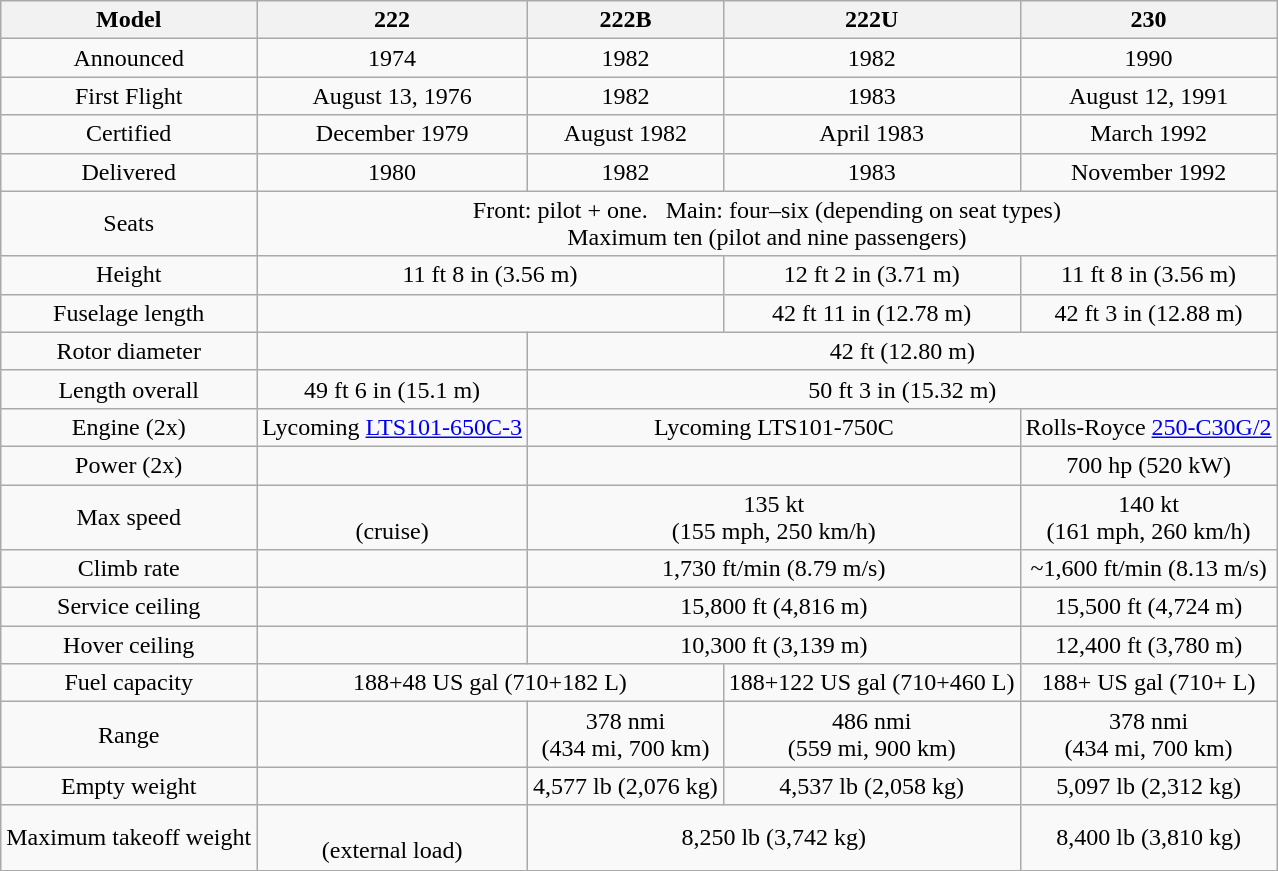<table class="wikitable" style="text-align:center;">
<tr>
<th>Model</th>
<th>222</th>
<th>222B</th>
<th>222U</th>
<th>230</th>
</tr>
<tr>
<td>Announced</td>
<td>1974</td>
<td>1982</td>
<td>1982</td>
<td>1990</td>
</tr>
<tr>
<td>First Flight</td>
<td>August 13, 1976</td>
<td>1982</td>
<td>1983</td>
<td>August 12, 1991</td>
</tr>
<tr>
<td>Certified</td>
<td>December 1979</td>
<td>August 1982</td>
<td>April 1983</td>
<td>March 1992</td>
</tr>
<tr>
<td>Delivered</td>
<td>1980</td>
<td>1982</td>
<td>1983</td>
<td>November 1992</td>
</tr>
<tr>
<td>Seats</td>
<td colspan="4">Front: pilot + one.   Main: four–six (depending on seat types)<br>Maximum ten (pilot and nine passengers)</td>
</tr>
<tr>
<td>Height</td>
<td colspan="2">11 ft 8 in (3.56 m)</td>
<td>12 ft 2 in (3.71 m)</td>
<td>11 ft 8 in (3.56 m)</td>
</tr>
<tr>
<td>Fuselage length</td>
<td colspan="2"></td>
<td>42 ft 11 in (12.78 m)</td>
<td>42 ft 3 in (12.88 m)</td>
</tr>
<tr>
<td>Rotor diameter</td>
<td></td>
<td colspan="3">42 ft (12.80 m)</td>
</tr>
<tr>
<td>Length overall</td>
<td>49 ft 6 in (15.1 m)</td>
<td colspan="3">50 ft 3 in (15.32 m)</td>
</tr>
<tr>
<td>Engine (2x)</td>
<td>Lycoming <a href='#'>LTS101-650C-3</a></td>
<td colspan="2">Lycoming LTS101-750C</td>
<td>Rolls-Royce <a href='#'>250-C30G/2</a></td>
</tr>
<tr>
<td>Power (2x)</td>
<td></td>
<td colspan="2"></td>
<td>700 hp (520 kW)</td>
</tr>
<tr>
<td>Max speed</td>
<td><br>(cruise)</td>
<td colspan="2">135 kt <br>(155 mph, 250 km/h)</td>
<td>140 kt <br>(161 mph, 260 km/h)</td>
</tr>
<tr>
<td>Climb rate</td>
<td></td>
<td colspan="2">1,730 ft/min (8.79 m/s)</td>
<td>~1,600 ft/min (8.13 m/s)</td>
</tr>
<tr>
<td>Service ceiling</td>
<td></td>
<td colspan="2">15,800 ft (4,816 m)</td>
<td>15,500 ft (4,724 m)</td>
</tr>
<tr>
<td>Hover ceiling</td>
<td></td>
<td colspan="2">10,300 ft (3,139 m)</td>
<td>12,400 ft (3,780 m)</td>
</tr>
<tr>
<td>Fuel capacity</td>
<td colspan="2">188+48 US gal (710+182 L)</td>
<td>188+122 US gal (710+460 L)</td>
<td>188+ US gal (710+ L)</td>
</tr>
<tr>
<td>Range</td>
<td></td>
<td>378 nmi <br>(434 mi, 700 km)</td>
<td>486 nmi <br>(559 mi, 900 km)</td>
<td>378 nmi <br>(434 mi, 700 km)</td>
</tr>
<tr>
<td>Empty weight</td>
<td></td>
<td>4,577 lb (2,076 kg)</td>
<td>4,537 lb (2,058 kg)</td>
<td>5,097 lb (2,312 kg)</td>
</tr>
<tr>
<td>Maximum takeoff weight</td>
<td><br> (external load)</td>
<td colspan="2">8,250 lb (3,742 kg)</td>
<td>8,400 lb (3,810 kg)</td>
</tr>
</table>
